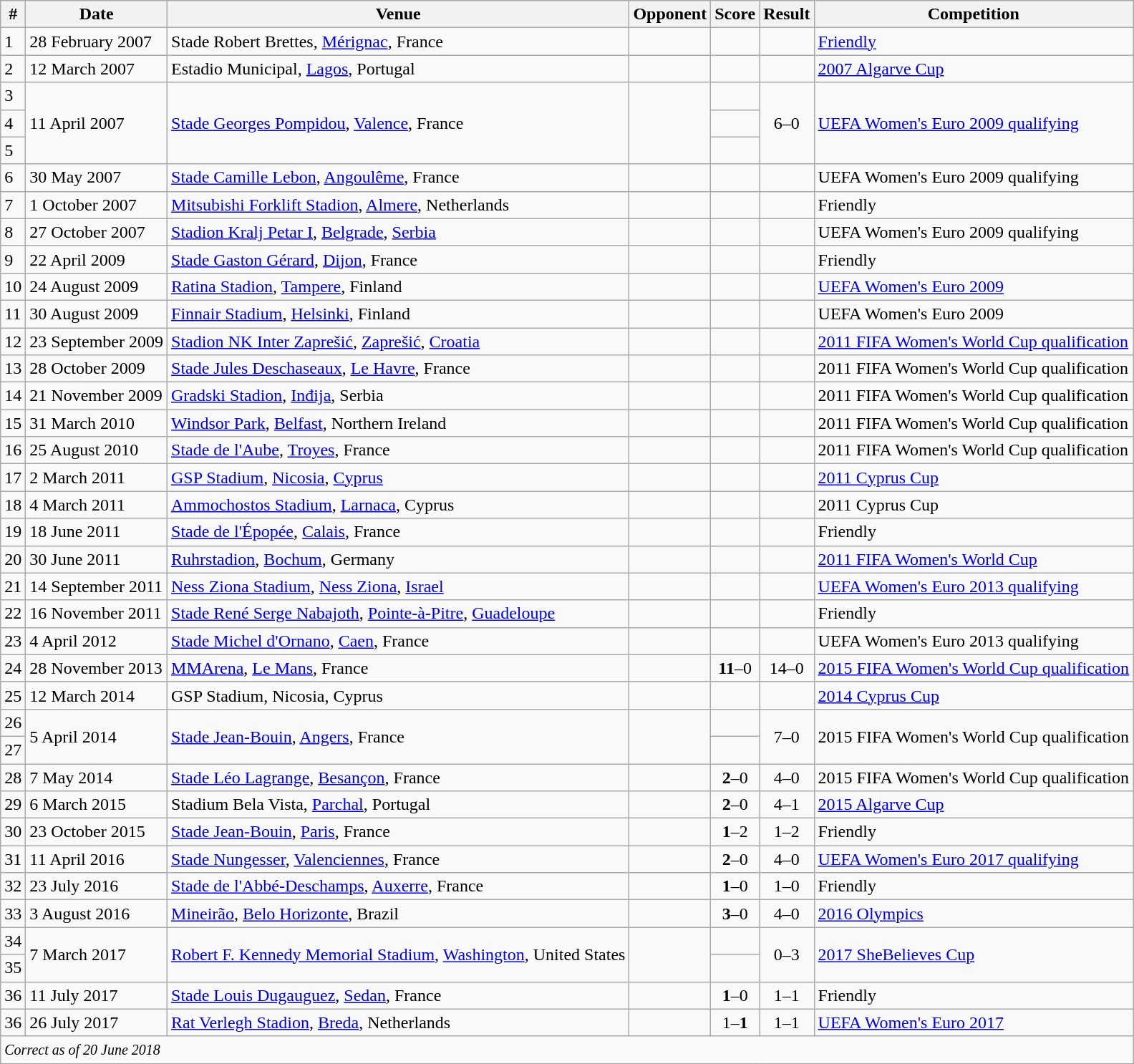<table class="wikitable collapsible collapsed" style="text-align: left;" align=center>
<tr>
<th>#</th>
<th>Date</th>
<th>Venue</th>
<th>Opponent</th>
<th>Score</th>
<th>Result</th>
<th>Competition</th>
</tr>
<tr>
<td>1</td>
<td>28 February 2007</td>
<td>Stade Robert Brettes, <a href='#'>Mérignac</a>, France</td>
<td></td>
<td></td>
<td></td>
<td><a href='#'>Friendly</a></td>
</tr>
<tr>
<td>2</td>
<td>12 March 2007</td>
<td>Estadio Municipal, <a href='#'>Lagos</a>, Portugal</td>
<td></td>
<td></td>
<td></td>
<td><a href='#'>2007 Algarve Cup</a></td>
</tr>
<tr>
<td>3</td>
<td rowspan="3">11 April 2007</td>
<td rowspan="3"><a href='#'>Stade Georges Pompidou</a>, <a href='#'>Valence</a>, France</td>
<td rowspan="3"></td>
<td></td>
<td rowspan="3" style="text-align:center;">6–0</td>
<td rowspan="3"><a href='#'>UEFA Women's Euro 2009 qualifying</a></td>
</tr>
<tr>
<td>4</td>
<td></td>
</tr>
<tr>
<td>5</td>
<td></td>
</tr>
<tr>
<td>6</td>
<td>30 May 2007</td>
<td><a href='#'>Stade Camille Lebon</a>, <a href='#'>Angoulême</a>, France</td>
<td></td>
<td></td>
<td></td>
<td>UEFA Women's Euro 2009 qualifying</td>
</tr>
<tr>
<td>7</td>
<td>1 October 2007</td>
<td><a href='#'>Mitsubishi Forklift Stadion</a>, <a href='#'>Almere</a>, Netherlands</td>
<td></td>
<td></td>
<td></td>
<td>Friendly</td>
</tr>
<tr>
<td>8</td>
<td>27 October 2007</td>
<td><a href='#'>Stadion Kralj Petar I</a>, <a href='#'>Belgrade</a>, <a href='#'>Serbia</a></td>
<td></td>
<td></td>
<td></td>
<td>UEFA Women's Euro 2009 qualifying</td>
</tr>
<tr>
<td>9</td>
<td>22 April 2009</td>
<td><a href='#'>Stade Gaston Gérard</a>, <a href='#'>Dijon</a>, France</td>
<td></td>
<td></td>
<td></td>
<td>Friendly</td>
</tr>
<tr>
<td>10</td>
<td>24 August 2009</td>
<td><a href='#'>Ratina Stadion</a>, <a href='#'>Tampere</a>, Finland</td>
<td></td>
<td></td>
<td></td>
<td><a href='#'>UEFA Women's Euro 2009</a></td>
</tr>
<tr>
<td>11</td>
<td>30 August 2009</td>
<td><a href='#'>Finnair Stadium</a>, <a href='#'>Helsinki</a>, Finland</td>
<td></td>
<td></td>
<td></td>
<td>UEFA Women's Euro 2009</td>
</tr>
<tr>
<td>12</td>
<td>23 September 2009</td>
<td><a href='#'>Stadion NK Inter Zaprešić</a>, <a href='#'>Zaprešić</a>, <a href='#'>Croatia</a></td>
<td></td>
<td></td>
<td></td>
<td><a href='#'>2011 FIFA Women's World Cup qualification</a></td>
</tr>
<tr>
<td>13</td>
<td>28 October 2009</td>
<td><a href='#'>Stade Jules Deschaseaux</a>, <a href='#'>Le Havre</a>, France</td>
<td></td>
<td></td>
<td></td>
<td>2011 FIFA Women's World Cup qualification</td>
</tr>
<tr>
<td>14</td>
<td>21 November 2009</td>
<td><a href='#'>Gradski Stadion</a>, <a href='#'>Inđija</a>, Serbia</td>
<td></td>
<td></td>
<td></td>
<td>2011 FIFA Women's World Cup qualification</td>
</tr>
<tr>
<td>15</td>
<td>31 March 2010</td>
<td><a href='#'>Windsor Park</a>, <a href='#'>Belfast</a>, Northern Ireland</td>
<td></td>
<td></td>
<td></td>
<td>2011 FIFA Women's World Cup qualification</td>
</tr>
<tr>
<td>16</td>
<td>25 August 2010</td>
<td><a href='#'>Stade de l'Aube</a>, <a href='#'>Troyes</a>, France</td>
<td></td>
<td></td>
<td></td>
<td>2011 FIFA Women's World Cup qualification</td>
</tr>
<tr>
<td>17</td>
<td>2 March 2011</td>
<td><a href='#'>GSP Stadium</a>, <a href='#'>Nicosia</a>, <a href='#'>Cyprus</a></td>
<td></td>
<td></td>
<td></td>
<td><a href='#'>2011 Cyprus Cup</a></td>
</tr>
<tr>
<td>18</td>
<td>4 March 2011</td>
<td><a href='#'>Ammochostos Stadium</a>, <a href='#'>Larnaca</a>, Cyprus</td>
<td></td>
<td></td>
<td></td>
<td>2011 Cyprus Cup</td>
</tr>
<tr>
<td>19</td>
<td>18 June 2011</td>
<td><a href='#'>Stade de l'Épopée</a>, <a href='#'>Calais</a>, France</td>
<td></td>
<td></td>
<td></td>
<td>Friendly</td>
</tr>
<tr>
<td>20</td>
<td>30 June 2011</td>
<td><a href='#'>Ruhrstadion</a>, <a href='#'>Bochum</a>, Germany</td>
<td></td>
<td></td>
<td></td>
<td><a href='#'>2011 FIFA Women's World Cup</a></td>
</tr>
<tr>
<td>21</td>
<td>14 September 2011</td>
<td><a href='#'>Ness Ziona Stadium</a>, <a href='#'>Ness Ziona</a>, <a href='#'>Israel</a></td>
<td></td>
<td></td>
<td></td>
<td><a href='#'>UEFA Women's Euro 2013 qualifying</a></td>
</tr>
<tr>
<td>22</td>
<td>16 November 2011</td>
<td><a href='#'>Stade René Serge Nabajoth</a>, <a href='#'>Pointe-à-Pitre</a>, <a href='#'>Guadeloupe</a></td>
<td></td>
<td></td>
<td></td>
<td>Friendly</td>
</tr>
<tr>
<td>23</td>
<td>4 April 2012</td>
<td><a href='#'>Stade Michel d'Ornano</a>, <a href='#'>Caen</a>, France</td>
<td></td>
<td></td>
<td></td>
<td>UEFA Women's Euro 2013 qualifying</td>
</tr>
<tr>
<td>24</td>
<td>28 November 2013</td>
<td><a href='#'>MMArena</a>, <a href='#'>Le Mans</a>, France</td>
<td></td>
<td align="center"><strong>11</strong>–0</td>
<td align="center">14–0</td>
<td><a href='#'>2015 FIFA Women's World Cup qualification</a></td>
</tr>
<tr>
<td>25</td>
<td>12 March 2014</td>
<td>GSP Stadium, Nicosia, Cyprus</td>
<td></td>
<td></td>
<td></td>
<td><a href='#'>2014 Cyprus Cup</a></td>
</tr>
<tr>
<td>26</td>
<td rowspan="2">5 April 2014</td>
<td rowspan="2"><a href='#'>Stade Jean-Bouin</a>, <a href='#'>Angers</a>, France</td>
<td rowspan="2"></td>
<td></td>
<td rowspan="2" style="text-align:center;">7–0</td>
<td rowspan="2">2015 FIFA Women's World Cup qualification</td>
</tr>
<tr>
<td>27</td>
<td></td>
</tr>
<tr>
<td>28</td>
<td>7 May 2014</td>
<td><a href='#'>Stade Léo Lagrange</a>, <a href='#'>Besançon</a>, France</td>
<td></td>
<td align="center"><strong>2</strong>–0</td>
<td align="center">4–0</td>
<td>2015 FIFA Women's World Cup qualification</td>
</tr>
<tr>
<td>29</td>
<td>6 March 2015</td>
<td>Stadium Bela Vista, <a href='#'>Parchal</a>, Portugal</td>
<td></td>
<td align="center"><strong>2</strong>–0</td>
<td align="center">4–1</td>
<td><a href='#'>2015 Algarve Cup</a></td>
</tr>
<tr>
<td>30</td>
<td>23 October 2015</td>
<td><a href='#'>Stade Jean-Bouin</a>, <a href='#'>Paris</a>, France</td>
<td></td>
<td align="center"><strong>1</strong>–2</td>
<td align="center">1–2</td>
<td>Friendly</td>
</tr>
<tr>
<td>31</td>
<td>11 April 2016</td>
<td><a href='#'>Stade Nungesser</a>, <a href='#'>Valenciennes</a>, France</td>
<td></td>
<td align="center"><strong>2</strong>–0</td>
<td align="center">4–0</td>
<td><a href='#'>UEFA Women's Euro 2017 qualifying</a></td>
</tr>
<tr>
<td>32</td>
<td>23 July 2016</td>
<td><a href='#'>Stade de l'Abbé-Deschamps</a>, <a href='#'>Auxerre</a>, France</td>
<td></td>
<td align="center"><strong>1</strong>–0</td>
<td align="center">1–0</td>
<td>Friendly</td>
</tr>
<tr>
<td>33</td>
<td>3 August 2016</td>
<td><a href='#'>Mineirão</a>, <a href='#'>Belo Horizonte</a>, Brazil</td>
<td></td>
<td align="center"><strong>3</strong>–0</td>
<td align="center">4–0</td>
<td><a href='#'>2016 Olympics</a></td>
</tr>
<tr>
<td>34</td>
<td rowspan="2">7 March 2017</td>
<td rowspan="2"><a href='#'>Robert F. Kennedy Memorial Stadium</a>, <a href='#'>Washington</a>, United States</td>
<td rowspan="2"></td>
<td></td>
<td rowspan="2" style="text-align:center;">0–3</td>
<td rowspan="2"><a href='#'>2017 SheBelieves Cup</a></td>
</tr>
<tr>
<td>35</td>
<td></td>
</tr>
<tr>
<td>36</td>
<td>11 July 2017</td>
<td><a href='#'>Stade Louis Dugauguez</a>, <a href='#'>Sedan</a>, France</td>
<td></td>
<td align="center"><strong>1</strong>–0</td>
<td align="center">1–1</td>
<td>Friendly</td>
</tr>
<tr>
<td>36</td>
<td>26 July 2017</td>
<td><a href='#'>Rat Verlegh Stadion</a>, <a href='#'>Breda</a>, Netherlands</td>
<td></td>
<td align="center">1–<strong>1</strong></td>
<td align="center">1–1</td>
<td><a href='#'>UEFA Women's Euro 2017</a></td>
</tr>
<tr>
<td colspan="12"><small><em>Correct as of 20 June 2018</em></small></td>
</tr>
</table>
